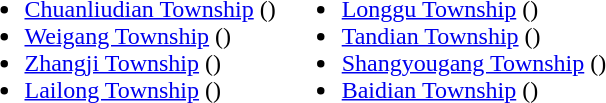<table>
<tr>
<td valign="top"><br><ul><li><a href='#'>Chuanliudian Township</a> ()</li><li><a href='#'>Weigang Township</a> ()</li><li><a href='#'>Zhangji Township</a> ()</li><li><a href='#'>Lailong Township</a> ()</li></ul></td>
<td valign="top"><br><ul><li><a href='#'>Longgu Township</a> ()</li><li><a href='#'>Tandian Township</a> ()</li><li><a href='#'>Shangyougang Township</a> ()</li><li><a href='#'>Baidian Township</a> ()</li></ul></td>
</tr>
</table>
